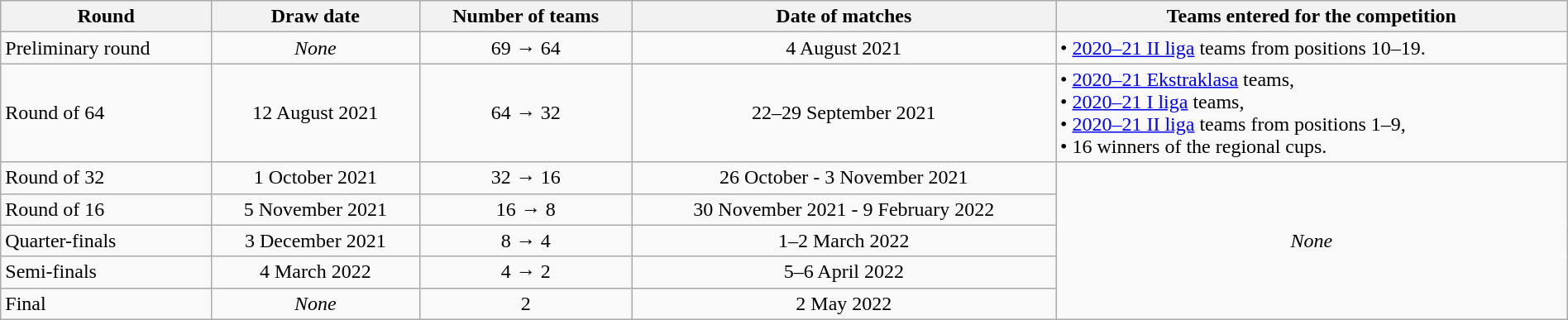<table class="wikitable" style="width:100%; text–align:right">
<tr>
<th>Round</th>
<th>Draw date</th>
<th>Number of teams</th>
<th>Date of matches</th>
<th>Teams entered for the competition</th>
</tr>
<tr>
<td align="left">Preliminary round</td>
<td align="center"><em>None</em></td>
<td align="center">69 → 64</td>
<td align="center">4 August 2021</td>
<td align="left">• <a href='#'>2020–21 II liga</a> teams from positions 10–19.</td>
</tr>
<tr>
<td align="left">Round of 64</td>
<td align="center">12 August 2021</td>
<td align="center">64 → 32</td>
<td align="center">22–29 September 2021</td>
<td align="left">• <a href='#'>2020–21 Ekstraklasa</a> teams,<br>• <a href='#'>2020–21 I liga</a> teams,<br>• <a href='#'>2020–21 II liga</a> teams from positions 1–9,<br>• 16 winners of the regional cups.</td>
</tr>
<tr>
<td align="left">Round of 32</td>
<td align="center">1 October 2021</td>
<td align="center">32 → 16</td>
<td align="center">26 October - 3 November 2021</td>
<td rowspan="5" align="center"><em>None</em></td>
</tr>
<tr>
<td align="left">Round of 16</td>
<td align="center">5 November 2021</td>
<td align="center">16 → 8</td>
<td align="center">30 November 2021 - 9 February 2022</td>
</tr>
<tr>
<td align="left">Quarter-finals</td>
<td align="center">3 December 2021</td>
<td align="center">8 → 4</td>
<td align="center">1–2 March 2022</td>
</tr>
<tr>
<td align="left">Semi-finals</td>
<td align="center">4 March 2022</td>
<td align="center">4 → 2</td>
<td align="center">5–6 April 2022</td>
</tr>
<tr>
<td align="left">Final</td>
<td align="center"><em>None</em></td>
<td align="center">2</td>
<td align="center">2 May 2022</td>
</tr>
</table>
